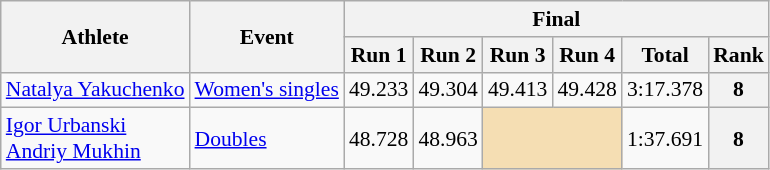<table class="wikitable" style="font-size:90%">
<tr>
<th rowspan="2">Athlete</th>
<th rowspan="2">Event</th>
<th colspan="6">Final</th>
</tr>
<tr>
<th>Run 1</th>
<th>Run 2</th>
<th>Run 3</th>
<th>Run 4</th>
<th>Total</th>
<th>Rank</th>
</tr>
<tr>
<td><a href='#'>Natalya Yakuchenko</a></td>
<td><a href='#'>Women's singles</a></td>
<td align="center">49.233</td>
<td align="center">49.304</td>
<td align="center">49.413</td>
<td align="center">49.428</td>
<td align="center">3:17.378</td>
<th align="center">8</th>
</tr>
<tr>
<td><a href='#'>Igor Urbanski</a><br><a href='#'>Andriy Mukhin</a></td>
<td><a href='#'>Doubles</a></td>
<td align="center">48.728</td>
<td align="center">48.963</td>
<td align="center" colspan=2 bgcolor="wheat"></td>
<td align="center">1:37.691</td>
<th align="center">8</th>
</tr>
</table>
